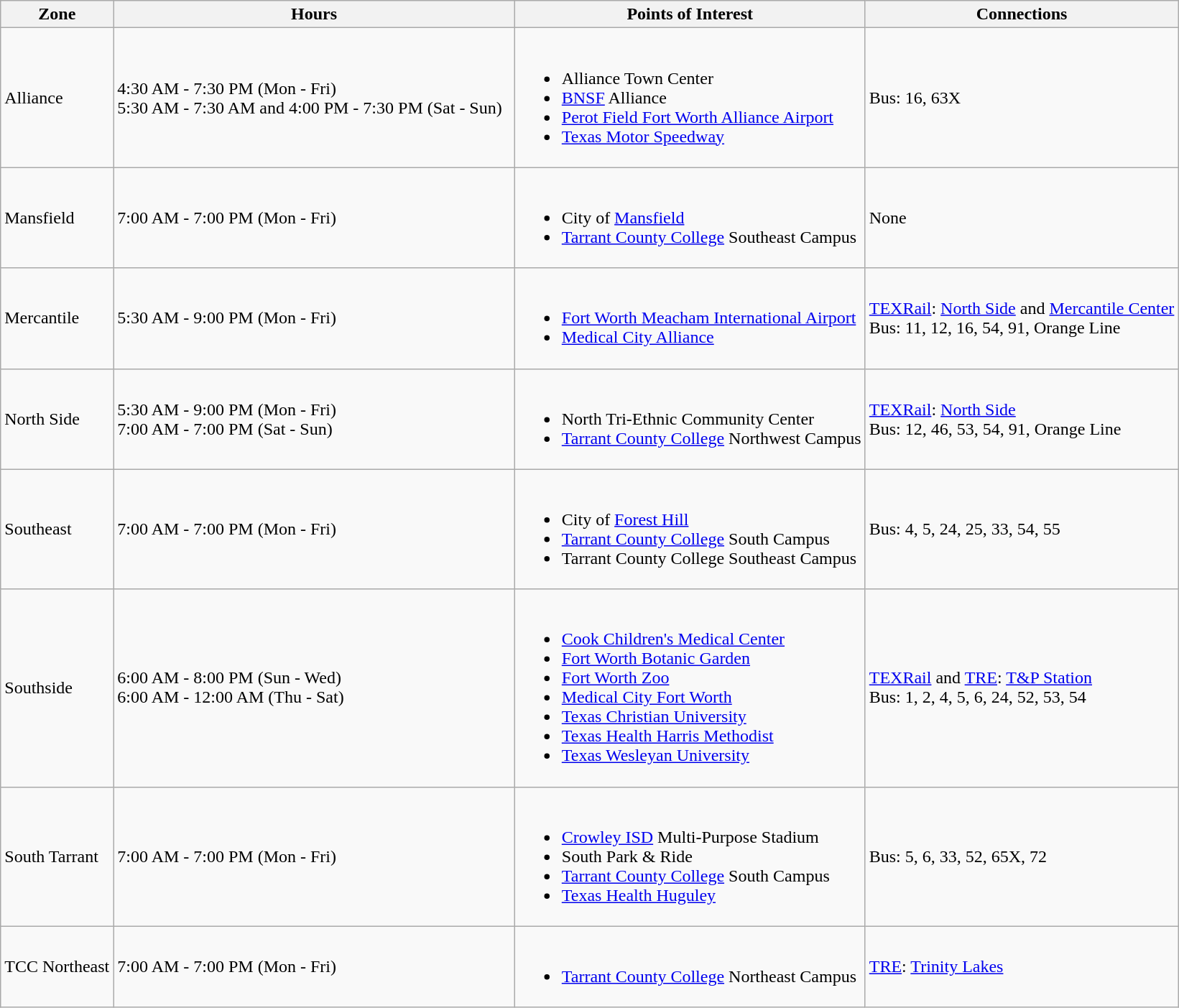<table class="wikitable">
<tr>
<th>Zone</th>
<th>Hours</th>
<th>Points of Interest</th>
<th>Connections</th>
</tr>
<tr>
<td>Alliance</td>
<td>4:30 AM - 7:30 PM (Mon - Fri)<br>5:30 AM - 7:30 AM and 4:00 PM - 7:30 PM (Sat - Sun)  </td>
<td><br><ul><li>Alliance Town Center</li><li><a href='#'>BNSF</a> Alliance</li><li><a href='#'>Perot Field Fort Worth Alliance Airport</a></li><li><a href='#'>Texas Motor Speedway</a></li></ul></td>
<td> Bus: 16, 63X</td>
</tr>
<tr>
<td>Mansfield</td>
<td>7:00 AM - 7:00 PM (Mon - Fri)</td>
<td><br><ul><li>City of <a href='#'>Mansfield</a></li><li><a href='#'>Tarrant County College</a> Southeast Campus</li></ul></td>
<td>None</td>
</tr>
<tr>
<td>Mercantile</td>
<td>5:30 AM - 9:00 PM (Mon - Fri)</td>
<td><br><ul><li><a href='#'>Fort Worth Meacham International Airport</a></li><li><a href='#'>Medical City Alliance</a></li></ul></td>
<td> <a href='#'>TEXRail</a>: <a href='#'>North Side</a> and <a href='#'>Mercantile Center</a><br> Bus: 11, 12, 16, 54, 91, Orange Line</td>
</tr>
<tr>
<td>North Side</td>
<td>5:30 AM - 9:00 PM (Mon - Fri)<br>7:00 AM - 7:00 PM (Sat - Sun)  </td>
<td><br><ul><li>North Tri-Ethnic Community Center</li><li><a href='#'>Tarrant County College</a> Northwest Campus</li></ul></td>
<td> <a href='#'>TEXRail</a>: <a href='#'>North Side</a><br> Bus: 12, 46, 53, 54, 91, Orange Line</td>
</tr>
<tr>
<td>Southeast</td>
<td>7:00 AM - 7:00 PM (Mon - Fri)</td>
<td><br><ul><li>City of <a href='#'>Forest Hill</a></li><li><a href='#'>Tarrant County College</a> South Campus</li><li>Tarrant County College Southeast Campus</li></ul></td>
<td> Bus: 4, 5, 24, 25, 33, 54, 55</td>
</tr>
<tr>
<td>Southside</td>
<td>6:00 AM - 8:00 PM (Sun - Wed)<br>6:00 AM - 12:00 AM (Thu - Sat)</td>
<td><br><ul><li><a href='#'>Cook Children's Medical Center</a></li><li><a href='#'>Fort Worth Botanic Garden</a></li><li><a href='#'>Fort Worth Zoo</a></li><li><a href='#'>Medical City Fort Worth</a></li><li><a href='#'>Texas Christian University</a></li><li><a href='#'>Texas Health Harris Methodist</a></li><li><a href='#'>Texas Wesleyan University</a></li></ul></td>
<td> <a href='#'>TEXRail</a> and <a href='#'>TRE</a>: <a href='#'>T&P Station</a><br> Bus: 1, 2, 4, 5, 6, 24, 52, 53, 54</td>
</tr>
<tr>
<td>South Tarrant</td>
<td>7:00 AM - 7:00 PM (Mon - Fri)</td>
<td><br><ul><li><a href='#'>Crowley ISD</a> Multi-Purpose Stadium</li><li>South Park & Ride</li><li><a href='#'>Tarrant County College</a> South Campus</li><li><a href='#'>Texas Health Huguley</a></li></ul></td>
<td> Bus: 5, 6, 33, 52, 65X, 72</td>
</tr>
<tr>
<td>TCC Northeast</td>
<td>7:00 AM - 7:00 PM (Mon - Fri)</td>
<td><br><ul><li><a href='#'>Tarrant County College</a> Northeast Campus</li></ul></td>
<td> <a href='#'>TRE</a>: <a href='#'>Trinity Lakes</a></td>
</tr>
</table>
